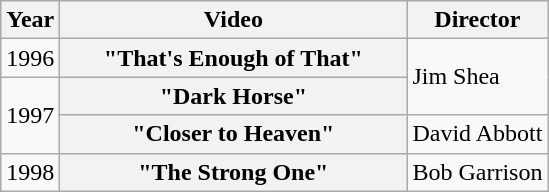<table class="wikitable plainrowheaders">
<tr>
<th>Year</th>
<th style="width:14em;">Video</th>
<th>Director</th>
</tr>
<tr>
<td>1996</td>
<th scope="row">"That's Enough of That"</th>
<td rowspan="2">Jim Shea</td>
</tr>
<tr>
<td rowspan="2">1997</td>
<th scope="row">"Dark Horse"</th>
</tr>
<tr>
<th scope="row">"Closer to Heaven"</th>
<td>David Abbott</td>
</tr>
<tr>
<td>1998</td>
<th scope="row">"The Strong One"</th>
<td>Bob Garrison</td>
</tr>
</table>
